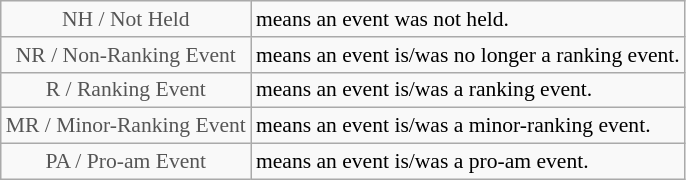<table class="wikitable" style="font-size:90%">
<tr>
<td style="text-align:center; color:#555555;" colspan="4">NH / Not Held</td>
<td>means an event was not held.</td>
</tr>
<tr>
<td style="text-align:center; color:#555555;" colspan="4">NR / Non-Ranking Event</td>
<td>means an event is/was no longer a ranking event.</td>
</tr>
<tr>
<td style="text-align:center; color:#555555;" colspan="4">R / Ranking Event</td>
<td>means an event is/was a ranking event.</td>
</tr>
<tr>
<td style="text-align:center; color:#555555;" colspan="4">MR / Minor-Ranking Event</td>
<td>means an event is/was a minor-ranking event.</td>
</tr>
<tr>
<td style="text-align:center; color:#555555;" colspan="4">PA / Pro-am Event</td>
<td>means an event is/was a pro-am event.</td>
</tr>
</table>
